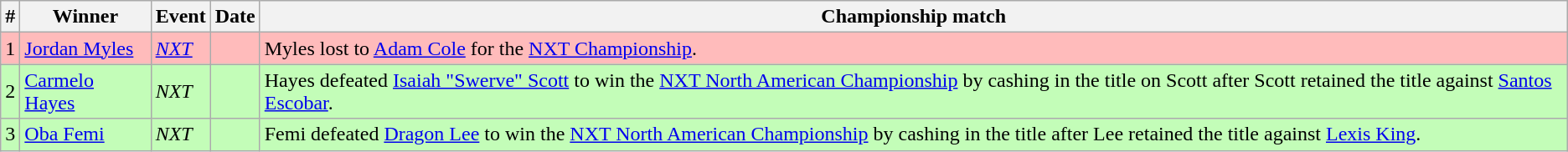<table class="wikitable plainrowheaders sortable">
<tr>
<th>#</th>
<th>Winner</th>
<th>Event</th>
<th>Date</th>
<th>Championship match</th>
</tr>
<tr style="background:#fbb;">
<td>1</td>
<td><a href='#'>Jordan Myles</a></td>
<td><em><a href='#'>NXT</a></em></td>
<td></td>
<td>Myles lost to <a href='#'>Adam Cole</a> for the <a href='#'>NXT Championship</a>.</td>
</tr>
<tr style="background:#c3fdb8;">
<td>2</td>
<td><a href='#'>Carmelo Hayes</a></td>
<td><em>NXT</em></td>
<td></td>
<td>Hayes defeated <a href='#'>Isaiah "Swerve" Scott</a> to win the <a href='#'>NXT North American Championship</a> by cashing in the title on Scott after Scott retained the title against <a href='#'>Santos Escobar</a>.</td>
</tr>
<tr style="background:#c3fdb8;">
<td>3</td>
<td><a href='#'>Oba Femi</a></td>
<td><em>NXT</em></td>
<td></td>
<td>Femi defeated <a href='#'>Dragon Lee</a> to win the <a href='#'>NXT North American Championship</a> by cashing in the title after Lee retained the title against <a href='#'>Lexis King</a>.</td>
</tr>
</table>
